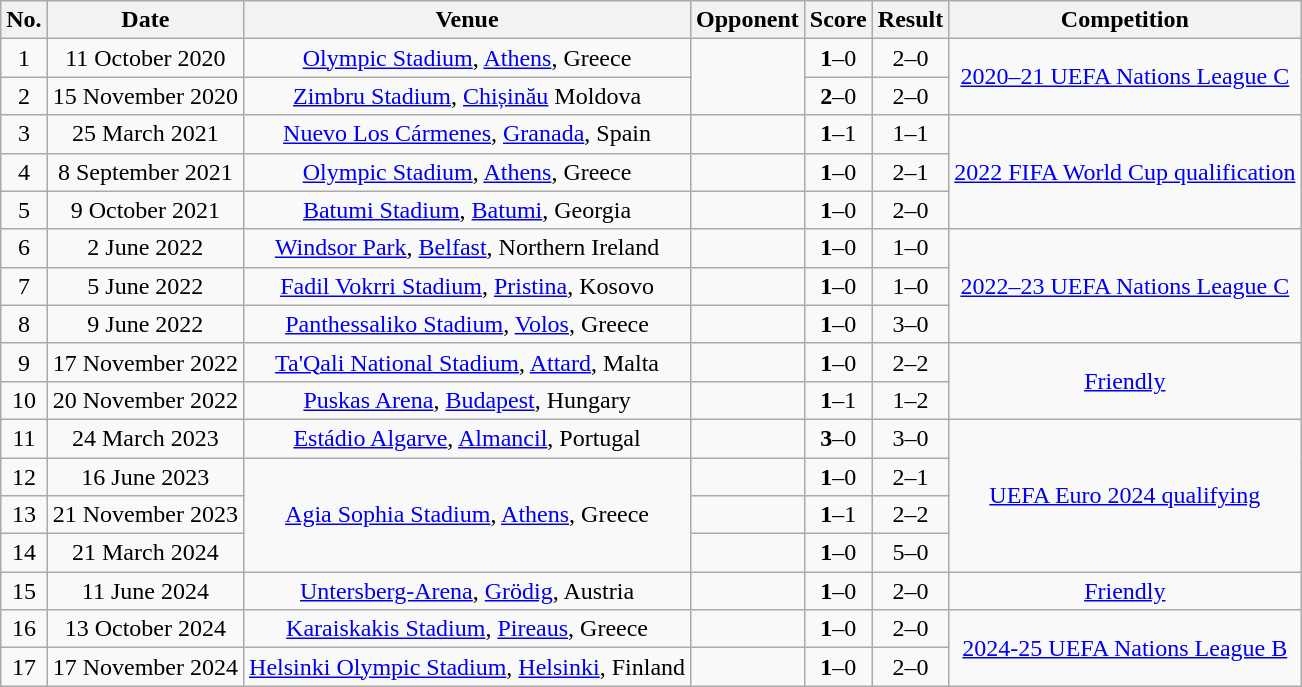<table class="wikitable" style="text-align:center">
<tr>
<th>No.</th>
<th>Date</th>
<th>Venue</th>
<th>Opponent</th>
<th>Score</th>
<th>Result</th>
<th>Competition</th>
</tr>
<tr>
<td>1</td>
<td>11 October 2020</td>
<td><a href='#'>Olympic Stadium</a>, <a href='#'>Athens</a>, Greece</td>
<td rowspan="2"></td>
<td><strong>1</strong>–0</td>
<td>2–0</td>
<td rowspan="2"><a href='#'>2020–21 UEFA Nations League C</a></td>
</tr>
<tr>
<td>2</td>
<td>15 November 2020</td>
<td><a href='#'>Zimbru Stadium</a>, <a href='#'>Chișinău</a> Moldova</td>
<td><strong>2</strong>–0</td>
<td>2–0</td>
</tr>
<tr>
<td>3</td>
<td>25 March 2021</td>
<td><a href='#'>Nuevo Los Cármenes</a>, <a href='#'>Granada</a>, Spain</td>
<td></td>
<td><strong>1</strong>–1</td>
<td>1–1</td>
<td rowspan="3"><a href='#'>2022 FIFA World Cup qualification</a></td>
</tr>
<tr>
<td>4</td>
<td>8 September 2021</td>
<td><a href='#'>Olympic Stadium</a>, <a href='#'>Athens</a>, Greece</td>
<td></td>
<td><strong>1</strong>–0</td>
<td>2–1</td>
</tr>
<tr>
<td>5</td>
<td>9 October 2021</td>
<td><a href='#'>Batumi Stadium</a>, <a href='#'>Batumi</a>, Georgia</td>
<td></td>
<td><strong>1</strong>–0</td>
<td>2–0</td>
</tr>
<tr>
<td>6</td>
<td>2 June 2022</td>
<td><a href='#'>Windsor Park</a>, <a href='#'>Belfast</a>, Northern Ireland</td>
<td></td>
<td><strong>1</strong>–0</td>
<td>1–0</td>
<td rowspan="3"><a href='#'>2022–23 UEFA Nations League C</a></td>
</tr>
<tr>
<td>7</td>
<td>5 June 2022</td>
<td><a href='#'>Fadil Vokrri Stadium</a>, <a href='#'>Pristina</a>, Kosovo</td>
<td></td>
<td><strong>1</strong>–0</td>
<td>1–0</td>
</tr>
<tr>
<td>8</td>
<td>9 June 2022</td>
<td><a href='#'>Panthessaliko Stadium</a>, <a href='#'>Volos</a>, Greece</td>
<td></td>
<td><strong>1</strong>–0</td>
<td>3–0</td>
</tr>
<tr>
<td>9</td>
<td>17 November 2022</td>
<td><a href='#'>Ta'Qali National Stadium</a>, <a href='#'>Attard</a>, Malta</td>
<td></td>
<td><strong>1</strong>–0</td>
<td>2–2</td>
<td rowspan="2"><a href='#'>Friendly</a></td>
</tr>
<tr>
<td>10</td>
<td>20 November 2022</td>
<td><a href='#'>Puskas Arena</a>, <a href='#'>Budapest</a>, Hungary</td>
<td></td>
<td><strong>1</strong>–1</td>
<td>1–2</td>
</tr>
<tr>
<td>11</td>
<td>24 March 2023</td>
<td><a href='#'>Estádio Algarve</a>, <a href='#'>Almancil</a>, Portugal</td>
<td></td>
<td><strong>3</strong>–0</td>
<td>3–0</td>
<td rowspan="4"><a href='#'>UEFA Euro 2024 qualifying</a></td>
</tr>
<tr>
<td>12</td>
<td>16 June 2023</td>
<td rowspan="3"><a href='#'>Agia Sophia Stadium</a>, <a href='#'>Athens</a>, Greece</td>
<td></td>
<td><strong>1</strong>–0</td>
<td>2–1</td>
</tr>
<tr>
<td>13</td>
<td>21 November 2023</td>
<td></td>
<td><strong>1</strong>–1</td>
<td>2–2</td>
</tr>
<tr>
<td>14</td>
<td>21 March 2024</td>
<td></td>
<td><strong>1</strong>–0</td>
<td>5–0</td>
</tr>
<tr>
<td>15</td>
<td>11 June 2024</td>
<td><a href='#'>Untersberg-Arena</a>, <a href='#'>Grödig</a>, Austria</td>
<td></td>
<td><strong>1</strong>–0</td>
<td>2–0</td>
<td><a href='#'>Friendly</a></td>
</tr>
<tr>
<td>16</td>
<td>13 October 2024</td>
<td><a href='#'>Karaiskakis Stadium</a>, <a href='#'>Pireaus</a>, Greece</td>
<td></td>
<td><strong>1</strong>–0</td>
<td>2–0</td>
<td rowspan="2"><a href='#'>2024-25 UEFA Nations League B</a></td>
</tr>
<tr>
<td>17</td>
<td>17 November 2024</td>
<td><a href='#'>Helsinki Olympic Stadium</a>, <a href='#'>Helsinki</a>, Finland</td>
<td></td>
<td><strong>1</strong>–0</td>
<td>2–0</td>
</tr>
</table>
